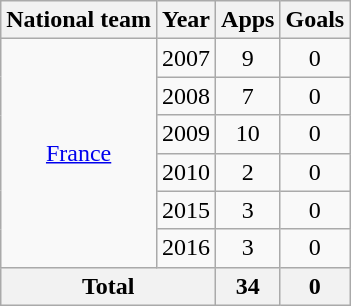<table class="wikitable" style="text-align: center;">
<tr>
<th>National team</th>
<th>Year</th>
<th>Apps</th>
<th>Goals</th>
</tr>
<tr>
<td rowspan="6"><a href='#'>France</a></td>
<td>2007</td>
<td>9</td>
<td>0</td>
</tr>
<tr>
<td>2008</td>
<td>7</td>
<td>0</td>
</tr>
<tr>
<td>2009</td>
<td>10</td>
<td>0</td>
</tr>
<tr>
<td>2010</td>
<td>2</td>
<td>0</td>
</tr>
<tr>
<td>2015</td>
<td>3</td>
<td>0</td>
</tr>
<tr>
<td>2016</td>
<td>3</td>
<td>0</td>
</tr>
<tr>
<th colspan="2">Total</th>
<th>34</th>
<th>0</th>
</tr>
</table>
